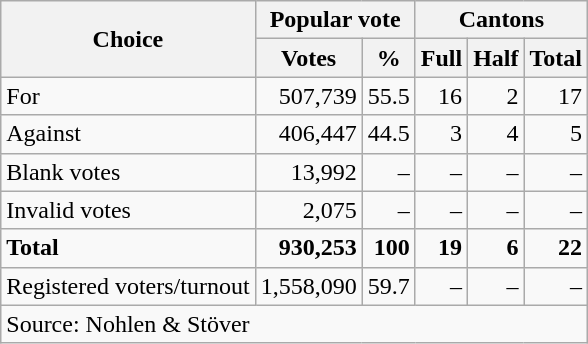<table class=wikitable style=text-align:right>
<tr>
<th rowspan=2>Choice</th>
<th colspan=2>Popular vote</th>
<th colspan=3>Cantons</th>
</tr>
<tr>
<th>Votes</th>
<th>%</th>
<th>Full</th>
<th>Half</th>
<th>Total</th>
</tr>
<tr>
<td align=left>For</td>
<td>507,739</td>
<td>55.5</td>
<td>16</td>
<td>2</td>
<td>17</td>
</tr>
<tr>
<td align=left>Against</td>
<td>406,447</td>
<td>44.5</td>
<td>3</td>
<td>4</td>
<td>5</td>
</tr>
<tr>
<td align=left>Blank votes</td>
<td>13,992</td>
<td>–</td>
<td>–</td>
<td>–</td>
<td>–</td>
</tr>
<tr>
<td align=left>Invalid votes</td>
<td>2,075</td>
<td>–</td>
<td>–</td>
<td>–</td>
<td>–</td>
</tr>
<tr>
<td align=left><strong>Total</strong></td>
<td><strong>930,253</strong></td>
<td><strong>100</strong></td>
<td><strong>19</strong></td>
<td><strong>6</strong></td>
<td><strong>22</strong></td>
</tr>
<tr>
<td align=left>Registered voters/turnout</td>
<td>1,558,090</td>
<td>59.7</td>
<td>–</td>
<td>–</td>
<td>–</td>
</tr>
<tr>
<td align=left colspan=6>Source: Nohlen & Stöver</td>
</tr>
</table>
